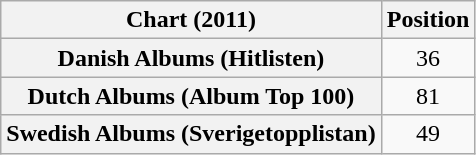<table class="wikitable sortable plainrowheaders" style="text-align:center">
<tr>
<th scope="col">Chart (2011)</th>
<th scope="col">Position</th>
</tr>
<tr>
<th scope="row">Danish Albums (Hitlisten)</th>
<td>36</td>
</tr>
<tr>
<th scope="row">Dutch Albums (Album Top 100)</th>
<td>81</td>
</tr>
<tr>
<th scope="row">Swedish Albums (Sverigetopplistan)</th>
<td>49</td>
</tr>
</table>
